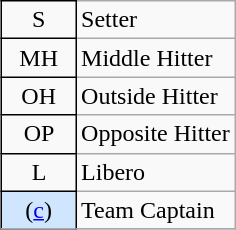<table class="wikitable" style="float: right">
<tr>
<td style="border: 1px solid black;" align=center>  S  </td>
<td>Setter</td>
</tr>
<tr>
<td style="border: 1px solid black;" align=center>  MH  </td>
<td>Middle Hitter</td>
</tr>
<tr>
<td style="border: 1px solid black;" align=center>  OH  </td>
<td>Outside Hitter</td>
</tr>
<tr>
<td style="border: 1px solid black;" align=center>  OP  </td>
<td>Opposite Hitter</td>
</tr>
<tr>
<td style="border: 1px solid black;" align=center>  L  </td>
<td>Libero</td>
</tr>
<tr>
<td style="background: #D0E6FF; border: 1px solid black" align=center> (<a href='#'>c</a>) </td>
<td>Team Captain</td>
</tr>
<tr>
</tr>
</table>
